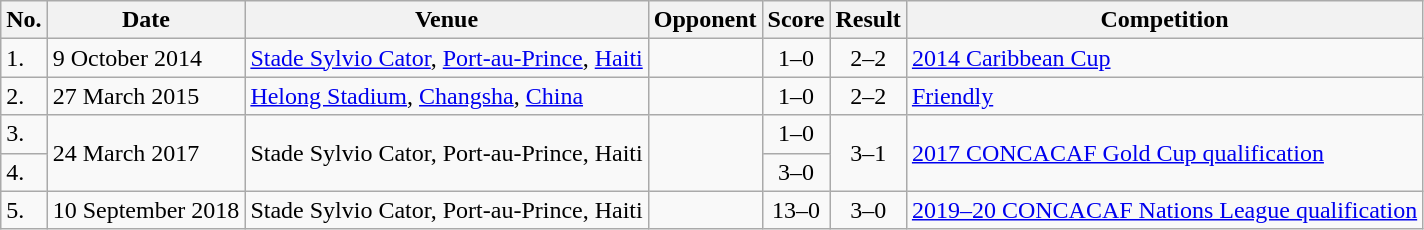<table class="wikitable sortable">
<tr>
<th>No.</th>
<th>Date</th>
<th>Venue</th>
<th>Opponent</th>
<th>Score</th>
<th>Result</th>
<th>Competition</th>
</tr>
<tr>
<td>1.</td>
<td>9 October 2014</td>
<td><a href='#'>Stade Sylvio Cator</a>, <a href='#'>Port-au-Prince</a>, <a href='#'>Haiti</a></td>
<td></td>
<td align="center">1–0</td>
<td align="center">2–2</td>
<td><a href='#'>2014 Caribbean Cup</a></td>
</tr>
<tr>
<td>2.</td>
<td>27 March 2015</td>
<td><a href='#'>Helong Stadium</a>, <a href='#'>Changsha</a>, <a href='#'>China</a></td>
<td></td>
<td align="center">1–0</td>
<td align="center">2–2</td>
<td><a href='#'>Friendly</a></td>
</tr>
<tr>
<td>3.</td>
<td rowspan="2">24 March 2017</td>
<td rowspan="2">Stade Sylvio Cator, Port-au-Prince, Haiti</td>
<td rowspan="2"></td>
<td align="center">1–0</td>
<td rowspan="2" align="center">3–1</td>
<td rowspan="2"><a href='#'>2017 CONCACAF Gold Cup qualification</a></td>
</tr>
<tr>
<td>4.</td>
<td align="center">3–0</td>
</tr>
<tr>
<td>5.</td>
<td>10 September 2018</td>
<td>Stade Sylvio Cator, Port-au-Prince, Haiti</td>
<td></td>
<td align="center">13–0</td>
<td align="center">3–0</td>
<td><a href='#'>2019–20 CONCACAF Nations League qualification</a></td>
</tr>
</table>
